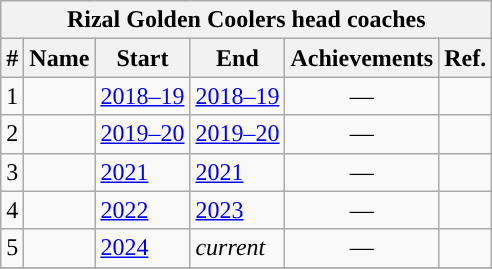<table class="wikitable sortable">
<tr>
<th colspan="6">Rizal Golden Coolers head coaches</th>
</tr>
<tr>
<th>#</th>
<th>Name</th>
<th>Start</th>
<th>End</th>
<th>Achievements</th>
<th>Ref.</th>
</tr>
<tr>
<td align=center>1</td>
<td></td>
<td><a href='#'>2018–19</a></td>
<td><a href='#'>2018–19</a></td>
<td align=center>—</td>
<td></td>
</tr>
<tr>
<td align=center>2</td>
<td></td>
<td><a href='#'>2019–20</a></td>
<td><a href='#'>2019–20</a></td>
<td align=center>—</td>
<td></td>
</tr>
<tr>
<td align=center>3</td>
<td></td>
<td><a href='#'>2021</a></td>
<td><a href='#'>2021</a></td>
<td align=center>—</td>
<td></td>
</tr>
<tr>
<td align=center>4</td>
<td></td>
<td><a href='#'>2022</a></td>
<td><a href='#'>2023</a></td>
<td align=center>—</td>
<td></td>
</tr>
<tr>
<td align=center>5</td>
<td></td>
<td><a href='#'>2024</a></td>
<td><em>current</em></td>
<td align=center>—</td>
<td></td>
</tr>
<tr>
</tr>
</table>
